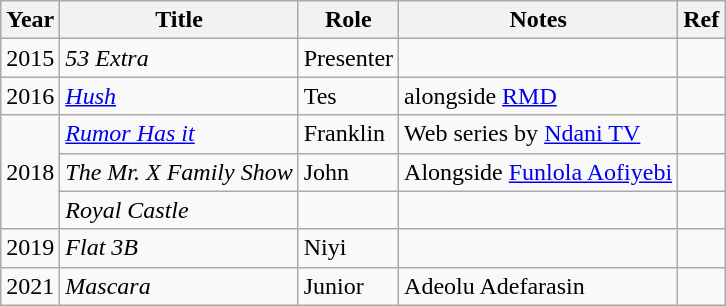<table class="wikitable">
<tr>
<th>Year</th>
<th>Title</th>
<th>Role</th>
<th>Notes</th>
<th>Ref</th>
</tr>
<tr>
<td>2015</td>
<td><em>53 Extra</em></td>
<td>Presenter</td>
<td></td>
<td></td>
</tr>
<tr>
<td>2016</td>
<td><em><a href='#'>Hush</a></em></td>
<td>Tes</td>
<td>alongside <a href='#'>RMD</a></td>
<td></td>
</tr>
<tr>
<td rowspan="3">2018</td>
<td><em><a href='#'>Rumor Has it</a></em></td>
<td>Franklin</td>
<td>Web series by <a href='#'>Ndani TV</a></td>
<td></td>
</tr>
<tr>
<td><em>The Mr. X Family Show</em></td>
<td>John</td>
<td>Alongside <a href='#'>Funlola Aofiyebi</a></td>
<td></td>
</tr>
<tr>
<td><em>Royal Castle</em></td>
<td></td>
<td></td>
<td></td>
</tr>
<tr>
<td>2019</td>
<td><em>Flat 3B</em></td>
<td>Niyi</td>
<td></td>
<td></td>
</tr>
<tr>
<td>2021</td>
<td><em>Mascara</em></td>
<td>Junior</td>
<td>Adeolu Adefarasin</td>
<td></td>
</tr>
</table>
